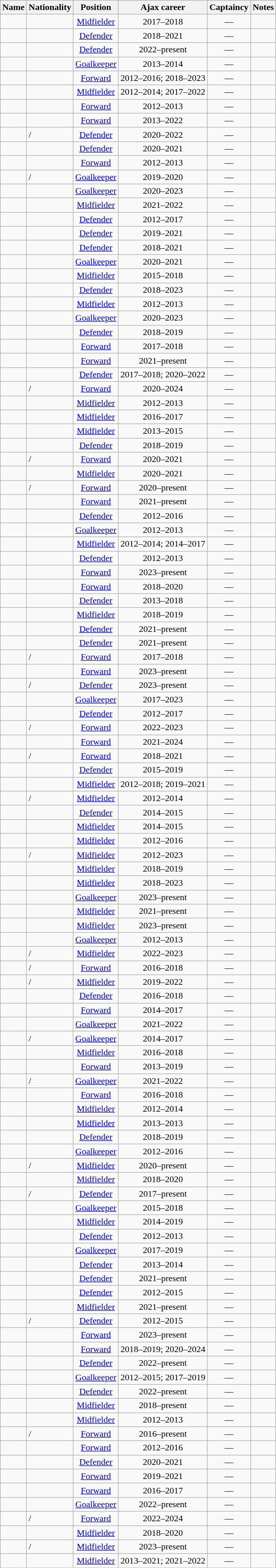<table class="wikitable sortable" style="text-align: center;">
<tr>
<th>Name</th>
<th>Nationality</th>
<th>Position</th>
<th>Ajax career</th>
<th>Captaincy</th>
<th>Notes</th>
</tr>
<tr>
<td align="left"></td>
<td align=left></td>
<td><a href='#'>Midfielder</a></td>
<td>2017–2018</td>
<td>—</td>
<td></td>
</tr>
<tr>
<td align="left"></td>
<td align=left></td>
<td><a href='#'>Defender</a></td>
<td>2018–2021</td>
<td>—</td>
<td></td>
</tr>
<tr>
<td align="left"></td>
<td align=left></td>
<td><a href='#'>Defender</a></td>
<td>2022–present</td>
<td>—</td>
<td></td>
</tr>
<tr>
<td align="left"></td>
<td align=left></td>
<td><a href='#'>Goalkeeper</a></td>
<td>2013–2014</td>
<td>—</td>
<td></td>
</tr>
<tr>
<td align="left"></td>
<td align=left></td>
<td><a href='#'>Forward</a></td>
<td>2012–2016; 2018–2023</td>
<td>—</td>
<td></td>
</tr>
<tr>
<td align="left"></td>
<td align=left></td>
<td><a href='#'>Midfielder</a></td>
<td>2012–2014; 2017–2022</td>
<td>—</td>
<td></td>
</tr>
<tr>
<td align="left"></td>
<td align=left></td>
<td><a href='#'>Forward</a></td>
<td>2012–2013</td>
<td>—</td>
<td></td>
</tr>
<tr>
<td align="left"></td>
<td align=left></td>
<td><a href='#'>Forward</a></td>
<td>2013–2022</td>
<td>—</td>
<td></td>
</tr>
<tr>
<td align="left"></td>
<td align=left> / </td>
<td><a href='#'>Defender</a></td>
<td>2020–2022</td>
<td>—</td>
<td></td>
</tr>
<tr>
<td align="left"></td>
<td align=left></td>
<td><a href='#'>Defender</a></td>
<td>2020–2021</td>
<td>—</td>
<td></td>
</tr>
<tr>
<td align="left"></td>
<td align=left></td>
<td><a href='#'>Forward</a></td>
<td>2012–2013</td>
<td>—</td>
<td></td>
</tr>
<tr>
<td align="left"></td>
<td align=left> / </td>
<td><a href='#'>Goalkeeper</a></td>
<td>2019–2020</td>
<td>—</td>
<td></td>
</tr>
<tr>
<td align="left"></td>
<td align=left></td>
<td><a href='#'>Goalkeeper</a></td>
<td>2020–2023</td>
<td>—</td>
<td></td>
</tr>
<tr>
<td align="left"></td>
<td align=left></td>
<td><a href='#'>Midfielder</a></td>
<td>2021–2022</td>
<td>—</td>
<td></td>
</tr>
<tr>
<td align="left"></td>
<td align=left></td>
<td><a href='#'>Defender</a></td>
<td>2012–2017</td>
<td>—</td>
<td></td>
</tr>
<tr>
<td align="left"></td>
<td align=left></td>
<td><a href='#'>Defender</a></td>
<td>2019–2021</td>
<td>—</td>
<td></td>
</tr>
<tr>
<td align="left"></td>
<td align=left></td>
<td><a href='#'>Defender</a></td>
<td>2018–2021</td>
<td>—</td>
<td></td>
</tr>
<tr>
<td align="left"></td>
<td align=left></td>
<td><a href='#'>Goalkeeper</a></td>
<td>2020–2021</td>
<td>—</td>
<td></td>
</tr>
<tr>
<td align="left"></td>
<td align=left></td>
<td><a href='#'>Midfielder</a></td>
<td>2015–2018</td>
<td>—</td>
<td></td>
</tr>
<tr>
<td align="left"></td>
<td align=left></td>
<td><a href='#'>Defender</a></td>
<td>2018–2023</td>
<td>—</td>
<td></td>
</tr>
<tr>
<td align="left"></td>
<td align=left></td>
<td><a href='#'>Midfielder</a></td>
<td>2012–2013</td>
<td>—</td>
<td></td>
</tr>
<tr>
<td align="left"></td>
<td align=left></td>
<td><a href='#'>Goalkeeper</a></td>
<td>2020–2023</td>
<td>—</td>
<td></td>
</tr>
<tr>
<td align="left"></td>
<td align=left></td>
<td><a href='#'>Defender</a></td>
<td>2018–2019</td>
<td>—</td>
<td></td>
</tr>
<tr>
<td align="left"></td>
<td align=left></td>
<td><a href='#'>Forward</a></td>
<td>2017–2018</td>
<td>—</td>
<td></td>
</tr>
<tr>
<td align="left"></td>
<td align=left></td>
<td><a href='#'>Forward</a></td>
<td>2021–present</td>
<td>—</td>
<td></td>
</tr>
<tr>
<td align="left"></td>
<td align=left></td>
<td><a href='#'>Defender</a></td>
<td>2017–2018; 2020–2022</td>
<td>—</td>
<td></td>
</tr>
<tr>
<td align="left"></td>
<td align=left> / </td>
<td><a href='#'>Forward</a></td>
<td>2020–2024</td>
<td>—</td>
<td></td>
</tr>
<tr>
<td align="left"></td>
<td align=left></td>
<td><a href='#'>Midfielder</a></td>
<td>2012–2013</td>
<td>—</td>
<td></td>
</tr>
<tr>
<td align="left"></td>
<td align=left></td>
<td><a href='#'>Midfielder</a></td>
<td>2016–2017</td>
<td>—</td>
<td></td>
</tr>
<tr>
<td align="left"></td>
<td align=left></td>
<td><a href='#'>Midfielder</a></td>
<td>2013–2015</td>
<td>—</td>
<td></td>
</tr>
<tr>
<td align="left"></td>
<td align=left></td>
<td><a href='#'>Defender</a></td>
<td>2018–2019</td>
<td>—</td>
<td></td>
</tr>
<tr>
<td align="left"></td>
<td align=left> / </td>
<td><a href='#'>Forward</a></td>
<td>2020–2021</td>
<td>—</td>
<td></td>
</tr>
<tr>
<td align="left"></td>
<td align=left></td>
<td><a href='#'>Midfielder</a></td>
<td>2020–2021</td>
<td>—</td>
<td></td>
</tr>
<tr>
<td align="left"></td>
<td align=left> / </td>
<td><a href='#'>Forward</a></td>
<td>2020–present</td>
<td>—</td>
<td></td>
</tr>
<tr>
<td align="left"></td>
<td align=left></td>
<td><a href='#'>Forward</a></td>
<td>2021–present</td>
<td>—</td>
<td></td>
</tr>
<tr>
<td align="left"></td>
<td align=left></td>
<td><a href='#'>Defender</a></td>
<td>2012–2016</td>
<td>—</td>
<td></td>
</tr>
<tr>
<td align="left"></td>
<td align=left></td>
<td><a href='#'>Goalkeeper</a></td>
<td>2012–2013</td>
<td>—</td>
<td></td>
</tr>
<tr>
<td align="left"></td>
<td align=left></td>
<td><a href='#'>Midfielder</a></td>
<td>2012–2014; 2014–2017</td>
<td>—</td>
<td></td>
</tr>
<tr>
<td align="left"></td>
<td align=left></td>
<td><a href='#'>Defender</a></td>
<td>2012–2013</td>
<td>—</td>
<td></td>
</tr>
<tr>
<td align="left"></td>
<td align=left></td>
<td><a href='#'>Forward</a></td>
<td>2023–present</td>
<td>—</td>
<td></td>
</tr>
<tr>
<td align="left"></td>
<td align=left></td>
<td><a href='#'>Forward</a></td>
<td>2018–2020</td>
<td>—</td>
<td></td>
</tr>
<tr>
<td align="left"></td>
<td align=left></td>
<td><a href='#'>Defender</a></td>
<td>2013–2018</td>
<td>—</td>
<td></td>
</tr>
<tr>
<td align="left"></td>
<td align=left></td>
<td><a href='#'>Midfielder</a></td>
<td>2018–2019</td>
<td>—</td>
<td></td>
</tr>
<tr>
<td align="left"></td>
<td align=left></td>
<td><a href='#'>Defender</a></td>
<td>2021–present</td>
<td>—</td>
<td></td>
</tr>
<tr>
<td align="left"></td>
<td align=left></td>
<td><a href='#'>Defender</a></td>
<td>2021–present</td>
<td>—</td>
<td></td>
</tr>
<tr>
<td align="left"></td>
<td align=left> / </td>
<td><a href='#'>Forward</a></td>
<td>2017–2018</td>
<td>—</td>
<td></td>
</tr>
<tr>
<td align="left"></td>
<td align=left></td>
<td><a href='#'>Forward</a></td>
<td>2023–present</td>
<td>—</td>
<td></td>
</tr>
<tr>
<td align="left"></td>
<td align=left> / </td>
<td><a href='#'>Defender</a></td>
<td>2023–present</td>
<td>—</td>
<td></td>
</tr>
<tr>
<td align="left"></td>
<td align=left></td>
<td><a href='#'>Goalkeeper</a></td>
<td>2017–2023</td>
<td>—</td>
<td></td>
</tr>
<tr>
<td align="left"></td>
<td align=left></td>
<td><a href='#'>Defender</a></td>
<td>2012–2017</td>
<td>—</td>
<td></td>
</tr>
<tr>
<td align="left"></td>
<td align=left> / </td>
<td><a href='#'>Forward</a></td>
<td>2022–2023</td>
<td>—</td>
<td></td>
</tr>
<tr>
<td align="left"></td>
<td align=left></td>
<td><a href='#'>Forward</a></td>
<td>2021–2024</td>
<td>—</td>
<td></td>
</tr>
<tr>
<td align="left"></td>
<td align=left> / </td>
<td><a href='#'>Forward</a></td>
<td>2018–2021</td>
<td>—</td>
<td></td>
</tr>
<tr>
<td align="left"></td>
<td align=left></td>
<td><a href='#'>Defender</a></td>
<td>2015–2019</td>
<td>—</td>
<td></td>
</tr>
<tr>
<td align="left"></td>
<td align=left></td>
<td><a href='#'>Midfielder</a></td>
<td>2012–2018; 2019–2021</td>
<td>—</td>
<td></td>
</tr>
<tr>
<td align="left"></td>
<td align=left> / </td>
<td><a href='#'>Midfielder</a></td>
<td>2012–2014</td>
<td>—</td>
<td></td>
</tr>
<tr>
<td align="left"></td>
<td align=left></td>
<td><a href='#'>Defender</a></td>
<td>2014–2015</td>
<td>—</td>
<td></td>
</tr>
<tr>
<td align="left"></td>
<td align=left></td>
<td><a href='#'>Midfielder</a></td>
<td>2014–2015</td>
<td>—</td>
<td></td>
</tr>
<tr>
<td align="left"></td>
<td align=left></td>
<td><a href='#'>Midfielder</a></td>
<td>2012–2016</td>
<td>—</td>
<td></td>
</tr>
<tr>
<td align="left"></td>
<td align=left> / </td>
<td><a href='#'>Midfielder</a></td>
<td>2012–2023</td>
<td>—</td>
<td></td>
</tr>
<tr>
<td align="left"></td>
<td align=left></td>
<td><a href='#'>Midfielder</a></td>
<td>2018–2019</td>
<td>—</td>
<td></td>
</tr>
<tr>
<td align="left"></td>
<td align=left></td>
<td><a href='#'>Midfielder</a></td>
<td>2018–2023</td>
<td>—</td>
<td></td>
</tr>
<tr>
<td align="left"></td>
<td align=left></td>
<td><a href='#'>Goalkeeper</a></td>
<td>2023–present</td>
<td>—</td>
<td></td>
</tr>
<tr>
<td align="left"></td>
<td align=left></td>
<td><a href='#'>Midfielder</a></td>
<td>2021–present</td>
<td>—</td>
<td></td>
</tr>
<tr>
<td align="left"></td>
<td align=left></td>
<td><a href='#'>Midfielder</a></td>
<td>2023–present</td>
<td>—</td>
<td></td>
</tr>
<tr>
<td align="left"></td>
<td align=left></td>
<td><a href='#'>Goalkeeper</a></td>
<td>2012–2013</td>
<td>—</td>
<td></td>
</tr>
<tr>
<td align="left"></td>
<td align=left> / </td>
<td><a href='#'>Midfielder</a></td>
<td>2022–2023</td>
<td>—</td>
<td></td>
</tr>
<tr>
<td align="left"></td>
<td align=left> / </td>
<td><a href='#'>Forward</a></td>
<td>2016–2018</td>
<td>—</td>
<td></td>
</tr>
<tr>
<td align="left"></td>
<td align=left> / </td>
<td><a href='#'>Midfielder</a></td>
<td>2019–2022</td>
<td>—</td>
<td></td>
</tr>
<tr>
<td align="left"></td>
<td align=left></td>
<td><a href='#'>Defender</a></td>
<td>2016–2018</td>
<td>—</td>
<td></td>
</tr>
<tr>
<td align="left"></td>
<td align=left></td>
<td><a href='#'>Forward</a></td>
<td>2014–2017</td>
<td>—</td>
<td></td>
</tr>
<tr>
<td align="left"></td>
<td align=left></td>
<td><a href='#'>Goalkeeper</a></td>
<td>2021–2022</td>
<td>—</td>
<td></td>
</tr>
<tr>
<td align="left"></td>
<td align=left> / </td>
<td><a href='#'>Goalkeeper</a></td>
<td>2014–2017</td>
<td>—</td>
<td></td>
</tr>
<tr>
<td align="left"></td>
<td align=left></td>
<td><a href='#'>Midfielder</a></td>
<td>2016–2018</td>
<td>—</td>
<td></td>
</tr>
<tr>
<td align="left"></td>
<td align=left></td>
<td><a href='#'>Forward</a></td>
<td>2013–2019</td>
<td>—</td>
<td></td>
</tr>
<tr>
<td align="left"></td>
<td align=left> / </td>
<td><a href='#'>Goalkeeper</a></td>
<td>2021–2022</td>
<td>—</td>
<td></td>
</tr>
<tr>
<td align="left"></td>
<td align=left></td>
<td><a href='#'>Forward</a></td>
<td>2016–2018</td>
<td>—</td>
<td></td>
</tr>
<tr>
<td align="left"></td>
<td align=left></td>
<td><a href='#'>Midfielder</a></td>
<td>2012–2014</td>
<td>—</td>
<td></td>
</tr>
<tr>
<td align="left"></td>
<td align=left></td>
<td><a href='#'>Midfielder</a></td>
<td>2013–2013</td>
<td>—</td>
<td></td>
</tr>
<tr>
<td align="left"></td>
<td align=left></td>
<td><a href='#'>Defender</a></td>
<td>2018–2019</td>
<td>—</td>
<td></td>
</tr>
<tr>
<td align="left"></td>
<td align=left></td>
<td><a href='#'>Goalkeeper</a></td>
<td>2012–2016</td>
<td>—</td>
<td></td>
</tr>
<tr>
<td align="left"></td>
<td align=left> / </td>
<td><a href='#'>Midfielder</a></td>
<td>2020–present</td>
<td>—</td>
<td></td>
</tr>
<tr>
<td align="left"></td>
<td align=left></td>
<td><a href='#'>Midfielder</a></td>
<td>2018–2020</td>
<td>—</td>
<td></td>
</tr>
<tr>
<td align="left"></td>
<td align=left> / </td>
<td><a href='#'>Defender</a></td>
<td>2017–present</td>
<td>—</td>
<td></td>
</tr>
<tr>
<td align="left"></td>
<td align=left></td>
<td><a href='#'>Goalkeeper</a></td>
<td>2015–2018</td>
<td>—</td>
<td></td>
</tr>
<tr>
<td align="left"></td>
<td align=left></td>
<td><a href='#'>Midfielder</a></td>
<td>2014–2019</td>
<td>—</td>
<td></td>
</tr>
<tr>
<td align="left"></td>
<td align=left></td>
<td><a href='#'>Defender</a></td>
<td>2012–2013</td>
<td>—</td>
<td></td>
</tr>
<tr>
<td align="left"></td>
<td align=left></td>
<td><a href='#'>Goalkeeper</a></td>
<td>2017–2019</td>
<td>—</td>
<td></td>
</tr>
<tr>
<td align="left"></td>
<td align=left></td>
<td><a href='#'>Defender</a></td>
<td>2013–2014</td>
<td>—</td>
<td></td>
</tr>
<tr>
<td align="left"></td>
<td align=left></td>
<td><a href='#'>Defender</a></td>
<td>2021–present</td>
<td>—</td>
<td></td>
</tr>
<tr>
<td align="left"></td>
<td align=left></td>
<td><a href='#'>Defender</a></td>
<td>2012–2015</td>
<td>—</td>
<td></td>
</tr>
<tr>
<td align="left"></td>
<td align=left></td>
<td><a href='#'>Midfielder</a></td>
<td>2021–present</td>
<td>—</td>
<td></td>
</tr>
<tr>
<td align="left"></td>
<td align=left> / </td>
<td><a href='#'>Defender</a></td>
<td>2012–2015</td>
<td>—</td>
<td></td>
</tr>
<tr>
<td align="left"></td>
<td align=left></td>
<td><a href='#'>Forward</a></td>
<td>2023–present</td>
<td>—</td>
<td></td>
</tr>
<tr>
<td align="left"></td>
<td align=left></td>
<td><a href='#'>Forward</a></td>
<td>2018–2019; 2020–2024</td>
<td>—</td>
<td></td>
</tr>
<tr>
<td align="left"></td>
<td align=left></td>
<td><a href='#'>Defender</a></td>
<td>2022–present</td>
<td>—</td>
<td></td>
</tr>
<tr>
<td align="left"></td>
<td align=left></td>
<td><a href='#'>Goalkeeper</a></td>
<td>2012–2015; 2017–2019</td>
<td>—</td>
<td></td>
</tr>
<tr>
<td align="left"></td>
<td align=left></td>
<td><a href='#'>Defender</a></td>
<td>2022–present</td>
<td>—</td>
<td></td>
</tr>
<tr>
<td align="left"></td>
<td align=left></td>
<td><a href='#'>Midfielder</a></td>
<td>2018–present</td>
<td>—</td>
<td></td>
</tr>
<tr>
<td align="left"></td>
<td align=left></td>
<td><a href='#'>Midfielder</a></td>
<td>2012–2013</td>
<td>—</td>
<td></td>
</tr>
<tr>
<td align="left"></td>
<td align=left> / </td>
<td><a href='#'>Forward</a></td>
<td>2016–present</td>
<td>—</td>
<td></td>
</tr>
<tr>
<td align="left"></td>
<td align=left></td>
<td><a href='#'>Forward</a></td>
<td>2012–2016</td>
<td>—</td>
<td></td>
</tr>
<tr>
<td align="left"></td>
<td align=left></td>
<td><a href='#'>Defender</a></td>
<td>2020–2021</td>
<td>—</td>
<td></td>
</tr>
<tr>
<td align="left"></td>
<td align=left></td>
<td><a href='#'>Forward</a></td>
<td>2019–2021</td>
<td>—</td>
<td></td>
</tr>
<tr>
<td align="left"></td>
<td align=left></td>
<td><a href='#'>Forward</a></td>
<td>2016–2017</td>
<td>—</td>
<td></td>
</tr>
<tr>
<td align="left"></td>
<td align=left></td>
<td><a href='#'>Goalkeeper</a></td>
<td>2022–present</td>
<td>—</td>
<td></td>
</tr>
<tr>
<td align="left"></td>
<td align=left> / </td>
<td><a href='#'>Forward</a></td>
<td>2022–2024</td>
<td>—</td>
<td></td>
</tr>
<tr>
<td align="left"></td>
<td align=left></td>
<td><a href='#'>Midfielder</a></td>
<td>2018–2020</td>
<td>—</td>
<td></td>
</tr>
<tr>
<td align="left"></td>
<td align=left> / </td>
<td><a href='#'>Midfielder</a></td>
<td>2023–present</td>
<td>—</td>
<td></td>
</tr>
<tr>
<td align="left"></td>
<td align=left></td>
<td><a href='#'>Midfielder</a></td>
<td>2013–2021; 2021–2022</td>
<td>—</td>
<td></td>
</tr>
<tr>
</tr>
</table>
